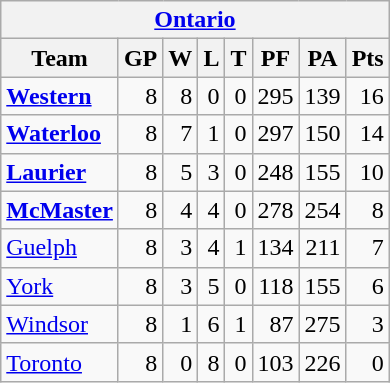<table class="wikitable" align="left">
<tr>
<th colspan="8"><a href='#'>Ontario</a></th>
</tr>
<tr>
<th>Team</th>
<th>GP</th>
<th>W</th>
<th>L</th>
<th>T</th>
<th>PF</th>
<th>PA</th>
<th>Pts</th>
</tr>
<tr align="right">
<td align="left"><strong><a href='#'>Western</a></strong></td>
<td>8</td>
<td>8</td>
<td>0</td>
<td>0</td>
<td>295</td>
<td>139</td>
<td>16</td>
</tr>
<tr align="right">
<td align="left"><strong><a href='#'>Waterloo</a></strong></td>
<td>8</td>
<td>7</td>
<td>1</td>
<td>0</td>
<td>297</td>
<td>150</td>
<td>14</td>
</tr>
<tr align="right">
<td align="left"><strong><a href='#'>Laurier</a></strong></td>
<td>8</td>
<td>5</td>
<td>3</td>
<td>0</td>
<td>248</td>
<td>155</td>
<td>10</td>
</tr>
<tr align="right">
<td align="left"><strong><a href='#'>McMaster</a></strong></td>
<td>8</td>
<td>4</td>
<td>4</td>
<td>0</td>
<td>278</td>
<td>254</td>
<td>8</td>
</tr>
<tr align="right">
<td align="left"><a href='#'>Guelph</a></td>
<td>8</td>
<td>3</td>
<td>4</td>
<td>1</td>
<td>134</td>
<td>211</td>
<td>7</td>
</tr>
<tr align="right">
<td align="left"><a href='#'>York</a></td>
<td>8</td>
<td>3</td>
<td>5</td>
<td>0</td>
<td>118</td>
<td>155</td>
<td>6</td>
</tr>
<tr align="right">
<td align="left"><a href='#'>Windsor</a></td>
<td>8</td>
<td>1</td>
<td>6</td>
<td>1</td>
<td>87</td>
<td>275</td>
<td>3</td>
</tr>
<tr align="right">
<td align="left"><a href='#'>Toronto</a></td>
<td>8</td>
<td>0</td>
<td>8</td>
<td>0</td>
<td>103</td>
<td>226</td>
<td>0</td>
</tr>
</table>
